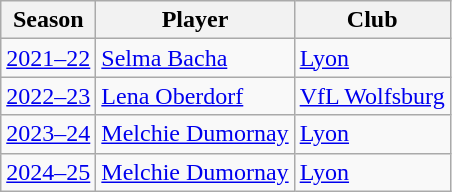<table class="sortable wikitable">
<tr>
<th>Season</th>
<th>Player</th>
<th>Club</th>
</tr>
<tr>
<td align="center"><a href='#'>2021–22</a></td>
<td> <a href='#'>Selma Bacha</a></td>
<td> <a href='#'>Lyon</a></td>
</tr>
<tr>
<td align="center"><a href='#'>2022–23</a></td>
<td> <a href='#'>Lena Oberdorf </a></td>
<td> <a href='#'>VfL Wolfsburg</a></td>
</tr>
<tr>
<td align="center"><a href='#'>2023–24</a></td>
<td> <a href='#'>Melchie Dumornay</a></td>
<td> <a href='#'>Lyon</a></td>
</tr>
<tr>
<td align="center"><a href='#'>2024–25</a></td>
<td> <a href='#'>Melchie Dumornay</a></td>
<td> <a href='#'>Lyon</a></td>
</tr>
</table>
